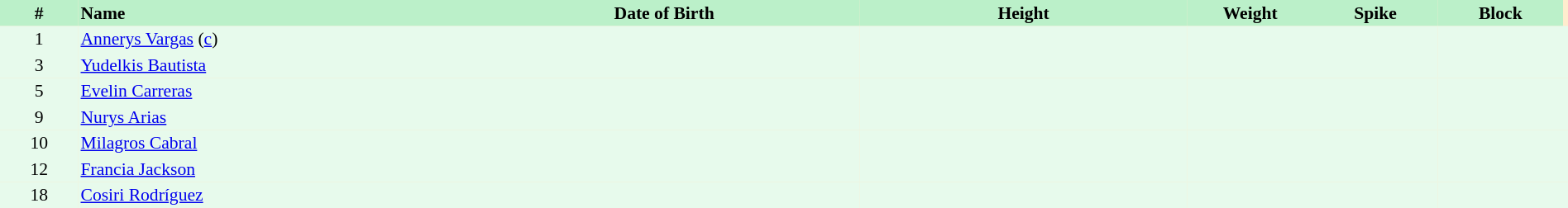<table border=0 cellpadding=2 cellspacing=0  |- bgcolor=#FFECCE style="text-align:center; font-size:90%;" width=100%>
<tr bgcolor=#BBF0C9>
<th width=5%>#</th>
<th width=25% align=left>Name</th>
<th width=25%>Date of Birth</th>
<th width=21%>Height</th>
<th width=8%>Weight</th>
<th width=8%>Spike</th>
<th width=8%>Block</th>
</tr>
<tr bgcolor=#E7FAEC>
<td>1</td>
<td align=left><a href='#'>Annerys Vargas</a> (<a href='#'>c</a>)</td>
<td></td>
<td></td>
<td></td>
<td></td>
<td></td>
<td></td>
</tr>
<tr bgcolor=#E7FAEC>
<td>3</td>
<td align=left><a href='#'>Yudelkis Bautista</a></td>
<td></td>
<td></td>
<td></td>
<td></td>
<td></td>
<td></td>
</tr>
<tr bgcolor=#E7FAEC>
<td>5</td>
<td align=left><a href='#'>Evelin Carreras</a></td>
<td></td>
<td></td>
<td></td>
<td></td>
<td></td>
<td></td>
</tr>
<tr bgcolor=#E7FAEC>
<td>9</td>
<td align=left><a href='#'>Nurys Arias</a></td>
<td></td>
<td></td>
<td></td>
<td></td>
<td></td>
<td></td>
</tr>
<tr bgcolor=#E7FAEC>
<td>10</td>
<td align=left><a href='#'>Milagros Cabral</a></td>
<td></td>
<td></td>
<td></td>
<td></td>
<td></td>
<td></td>
</tr>
<tr bgcolor=#E7FAEC>
<td>12</td>
<td align=left><a href='#'>Francia Jackson</a></td>
<td></td>
<td></td>
<td></td>
<td></td>
<td></td>
<td></td>
</tr>
<tr bgcolor=#E7FAEC>
<td>18</td>
<td align=left><a href='#'>Cosiri Rodríguez</a></td>
<td></td>
<td></td>
<td></td>
<td></td>
<td></td>
<td></td>
</tr>
</table>
